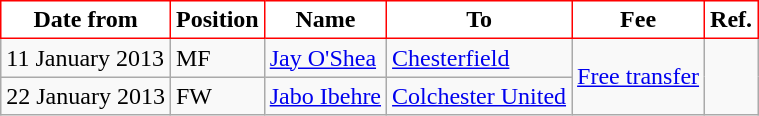<table class="wikitable">
<tr>
<th style="background:#FFFFFF; color:black; border:1px solid red;">Date from</th>
<th style="background:#FFFFFF; color:black; border:1px solid red;">Position</th>
<th style="background:#FFFFFF; color:black; border:1px solid red;">Name</th>
<th style="background:#FFFFFF; color:black; border:1px solid red;">To</th>
<th style="background:#FFFFFF; color:black; border:1px solid red;">Fee</th>
<th style="background:#FFFFFF; color:black; border:1px solid red;">Ref.</th>
</tr>
<tr>
<td>11 January 2013</td>
<td>MF</td>
<td> <a href='#'>Jay O'Shea</a></td>
<td><a href='#'>Chesterfield</a></td>
<td rowspan="2"><a href='#'>Free transfer</a></td>
<td rowspan="2"></td>
</tr>
<tr>
<td>22 January 2013</td>
<td>FW</td>
<td> <a href='#'>Jabo Ibehre</a></td>
<td><a href='#'>Colchester United</a></td>
</tr>
</table>
